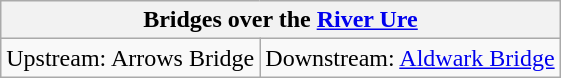<table class="wikitable">
<tr>
<th colspan=2>Bridges over the <a href='#'>River Ure</a></th>
</tr>
<tr>
<td>Upstream: Arrows Bridge</td>
<td>Downstream: <a href='#'>Aldwark Bridge</a></td>
</tr>
</table>
